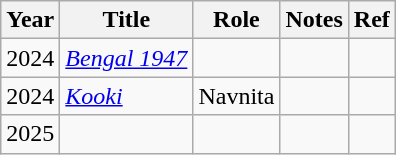<table class="wikitable">
<tr>
<th>Year</th>
<th>Title</th>
<th>Role</th>
<th>Notes</th>
<th>Ref</th>
</tr>
<tr>
<td>2024</td>
<td><em><a href='#'>Bengal 1947</a></em></td>
<td></td>
<td></td>
<td></td>
</tr>
<tr>
<td>2024</td>
<td><em><a href='#'>Kooki</a></em></td>
<td>Navnita</td>
<td></td>
<td></td>
</tr>
<tr>
<td>2025</td>
<td></td>
<td></td>
<td></td>
<td></td>
</tr>
</table>
